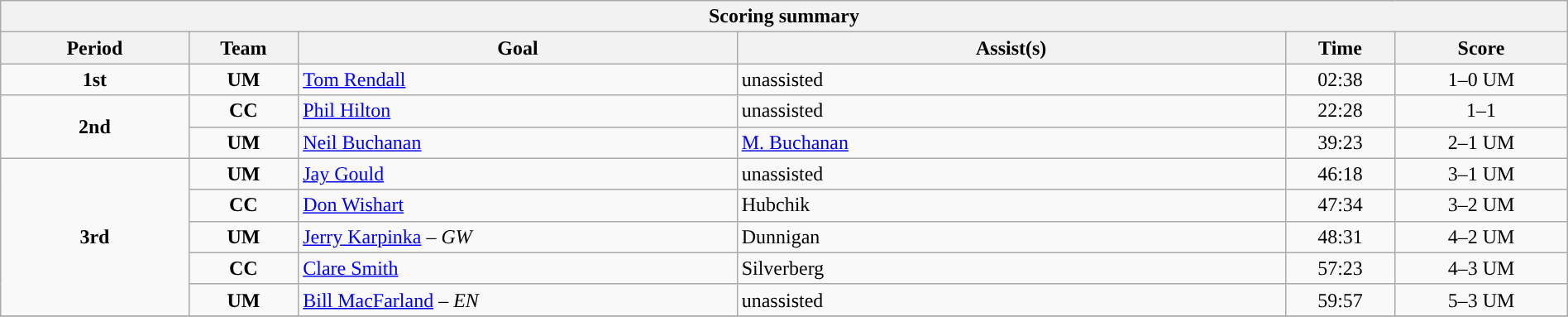<table style="width:100%;" class="wikitable">
<tr>
<th colspan=6>Scoring summary</th>
</tr>
<tr>
<th style="width:12%;">Period</th>
<th style="width:7%;">Team</th>
<th style="width:28%;">Goal</th>
<th style="width:35%;">Assist(s)</th>
<th style="width:7%;">Time</th>
<th style="width:11%;">Score</th>
</tr>
<tr>
<td style="text-align:center;" rowspan="1"><strong>1st</strong></td>
<td align=center><strong>UM</strong></td>
<td><a href='#'>Tom Rendall</a></td>
<td>unassisted</td>
<td align=center>02:38</td>
<td align=center>1–0 UM</td>
</tr>
<tr>
<td style="text-align:center;" rowspan="2"><strong>2nd</strong></td>
<td align=center><strong>CC</strong></td>
<td><a href='#'>Phil Hilton</a></td>
<td>unassisted</td>
<td align=center>22:28</td>
<td align=center>1–1</td>
</tr>
<tr>
<td align=center><strong>UM</strong></td>
<td><a href='#'>Neil Buchanan</a></td>
<td><a href='#'>M. Buchanan</a></td>
<td align=center>39:23</td>
<td align=center>2–1 UM</td>
</tr>
<tr>
<td style="text-align:center;" rowspan="5"><strong>3rd</strong></td>
<td align=center><strong>UM</strong></td>
<td><a href='#'>Jay Gould</a></td>
<td>unassisted</td>
<td align=center>46:18</td>
<td align=center>3–1 UM</td>
</tr>
<tr>
<td align=center><strong>CC</strong></td>
<td><a href='#'>Don Wishart</a></td>
<td>Hubchik</td>
<td align=center>47:34</td>
<td align=center>3–2 UM</td>
</tr>
<tr>
<td align=center><strong>UM</strong></td>
<td><a href='#'>Jerry Karpinka</a> – <em>GW</em></td>
<td>Dunnigan</td>
<td align=center>48:31</td>
<td align=center>4–2 UM</td>
</tr>
<tr>
<td align=center><strong>CC</strong></td>
<td><a href='#'>Clare Smith</a></td>
<td>Silverberg</td>
<td align=center>57:23</td>
<td align=center>4–3 UM</td>
</tr>
<tr>
<td align=center><strong>UM</strong></td>
<td><a href='#'>Bill MacFarland</a> – <em>EN</em></td>
<td>unassisted</td>
<td align=center>59:57</td>
<td align=center>5–3 UM</td>
</tr>
<tr>
</tr>
</table>
